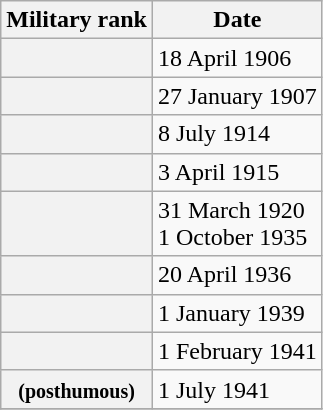<table class="wikitable plainrowheaders">
<tr>
<th scope="col">Military rank</th>
<th scope="col">Date</th>
</tr>
<tr>
<th scope="row"></th>
<td>18 April 1906</td>
</tr>
<tr>
<th scope="row"></th>
<td>27 January 1907</td>
</tr>
<tr>
<th scope="row"></th>
<td>8 July 1914</td>
</tr>
<tr>
<th scope="row"></th>
<td>3 April 1915</td>
</tr>
<tr>
<th scope="row"></th>
<td>31 March 1920<br>1 October 1935</td>
</tr>
<tr>
<th scope="row"></th>
<td>20 April 1936</td>
</tr>
<tr>
<th scope="row"></th>
<td>1 January 1939</td>
</tr>
<tr>
<th scope="row"></th>
<td>1 February 1941</td>
</tr>
<tr>
<th scope="row"> <small>(posthumous)</small></th>
<td>1 July 1941</td>
</tr>
<tr>
</tr>
</table>
